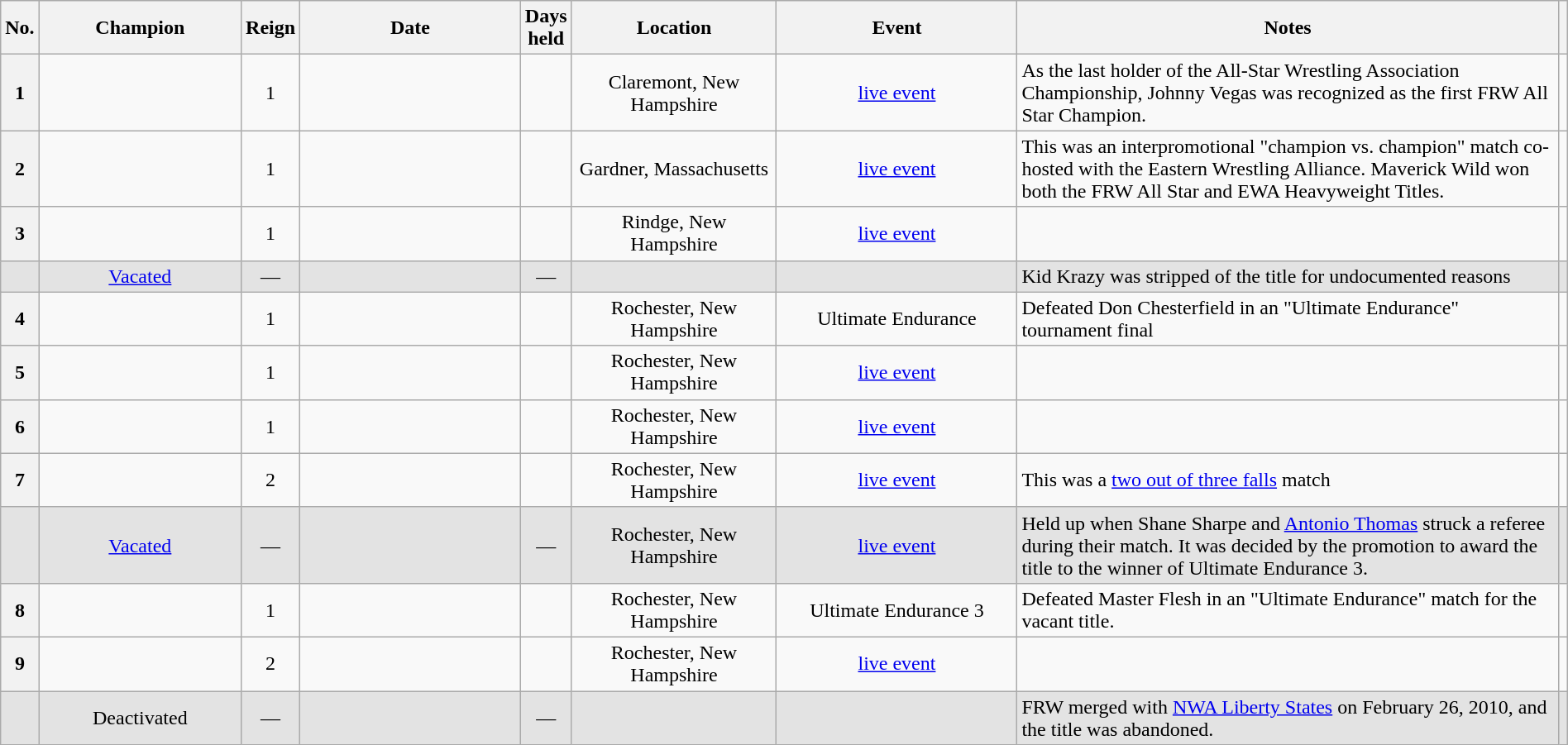<table class="wikitable sortable" style="text-align: center" width=100%>
<tr>
<th width=0 data-sort-type="number" scope="col">No.</th>
<th width=14% scope="col">Champion</th>
<th width=0 scope="col">Reign</th>
<th width=16% scope="col">Date</th>
<th width=0 data-sort-type="number" scope="col">Days held</th>
<th width=14% scope="col">Location</th>
<th width=17% scope="col">Event</th>
<th width=51% class="unsortable" scope="col">Notes</th>
<th width=0 class="unsortable" scope="col"></th>
</tr>
<tr>
<th scope="row">1</th>
<td></td>
<td>1</td>
<td></td>
<td></td>
<td>Claremont, New Hampshire</td>
<td><a href='#'>live event</a></td>
<td align=left>As the last holder of the All-Star Wrestling Association Championship, Johnny Vegas was recognized as the first FRW All Star Champion.</td>
<td></td>
</tr>
<tr>
<th scope="row">2</th>
<td></td>
<td>1</td>
<td></td>
<td></td>
<td>Gardner, Massachusetts</td>
<td><a href='#'>live event</a></td>
<td align=left>This was an interpromotional "champion vs. champion" match co-hosted with the Eastern Wrestling Alliance. Maverick Wild won both the FRW All Star and EWA Heavyweight Titles.</td>
<td></td>
</tr>
<tr>
<th scope="row">3</th>
<td></td>
<td>1</td>
<td></td>
<td></td>
<td>Rindge, New Hampshire</td>
<td><a href='#'>live event</a></td>
<td align=left> </td>
<td></td>
</tr>
<tr style="background-color:#e3e3e3">
<td></td>
<td><a href='#'>Vacated</a></td>
<td>—</td>
<td></td>
<td>—</td>
<td></td>
<td></td>
<td align=left>Kid Krazy was stripped of the title for undocumented reasons</td>
<td></td>
</tr>
<tr>
<th scope="row">4</th>
<td></td>
<td>1</td>
<td></td>
<td></td>
<td>Rochester, New Hampshire</td>
<td>Ultimate Endurance</td>
<td align=left>Defeated Don Chesterfield in an "Ultimate Endurance" tournament final</td>
<td></td>
</tr>
<tr>
<th scope="row">5</th>
<td></td>
<td>1</td>
<td></td>
<td></td>
<td>Rochester, New Hampshire</td>
<td><a href='#'>live event</a></td>
<td align=left> </td>
<td></td>
</tr>
<tr>
<th scope="row">6</th>
<td></td>
<td>1</td>
<td></td>
<td></td>
<td>Rochester, New Hampshire</td>
<td><a href='#'>live event</a></td>
<td align=left> </td>
<td></td>
</tr>
<tr>
<th scope="row">7</th>
<td></td>
<td>2</td>
<td></td>
<td></td>
<td>Rochester, New Hampshire</td>
<td><a href='#'>live event</a></td>
<td align=left>This was a <a href='#'>two out of three falls</a> match</td>
<td></td>
</tr>
<tr style="background-color:#e3e3e3">
<td></td>
<td><a href='#'>Vacated</a></td>
<td>—</td>
<td></td>
<td>—</td>
<td>Rochester, New Hampshire</td>
<td><a href='#'>live event</a></td>
<td align=left>Held up when Shane Sharpe and <a href='#'>Antonio Thomas</a> struck a referee during their match. It was decided by the promotion to award the title to the winner of Ultimate Endurance 3.</td>
<td></td>
</tr>
<tr>
<th scope="row">8</th>
<td></td>
<td>1</td>
<td></td>
<td></td>
<td>Rochester, New Hampshire</td>
<td>Ultimate Endurance 3</td>
<td align=left>Defeated Master Flesh in an "Ultimate Endurance" match for the vacant title.</td>
<td></td>
</tr>
<tr>
<th scope="row">9</th>
<td></td>
<td>2</td>
<td></td>
<td></td>
<td>Rochester, New Hampshire</td>
<td><a href='#'>live event</a></td>
<td align=left> </td>
<td></td>
</tr>
<tr style="background-color:#e3e3e3">
<td></td>
<td>Deactivated</td>
<td>—</td>
<td></td>
<td>—</td>
<td></td>
<td></td>
<td align=left>FRW merged with <a href='#'>NWA Liberty States</a> on February 26, 2010, and the title was abandoned.</td>
<td></td>
</tr>
</table>
